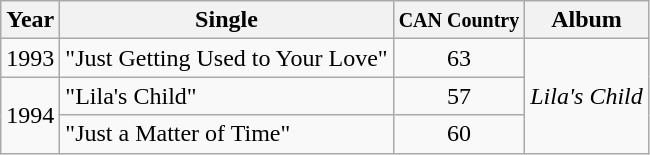<table class="wikitable">
<tr>
<th>Year</th>
<th>Single</th>
<th><small>CAN Country</small></th>
<th>Album</th>
</tr>
<tr>
<td>1993</td>
<td>"Just Getting Used to Your Love"</td>
<td align="center">63</td>
<td rowspan="3"><em>Lila's Child</em></td>
</tr>
<tr>
<td rowspan="2">1994</td>
<td>"Lila's Child"</td>
<td align="center">57</td>
</tr>
<tr>
<td>"Just a Matter of Time"</td>
<td align="center">60</td>
</tr>
</table>
